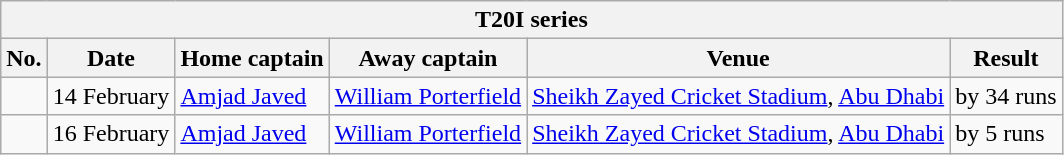<table class="wikitable">
<tr>
<th colspan="9">T20I series</th>
</tr>
<tr>
<th>No.</th>
<th>Date</th>
<th>Home captain</th>
<th>Away captain</th>
<th>Venue</th>
<th>Result</th>
</tr>
<tr>
<td></td>
<td>14 February</td>
<td><a href='#'>Amjad Javed</a></td>
<td><a href='#'>William Porterfield</a></td>
<td><a href='#'>Sheikh Zayed Cricket Stadium</a>, <a href='#'>Abu Dhabi</a></td>
<td> by 34 runs</td>
</tr>
<tr>
<td></td>
<td>16 February</td>
<td><a href='#'>Amjad Javed</a></td>
<td><a href='#'>William Porterfield</a></td>
<td><a href='#'>Sheikh Zayed Cricket Stadium</a>, <a href='#'>Abu Dhabi</a></td>
<td> by 5 runs</td>
</tr>
</table>
